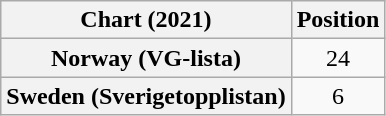<table class="wikitable sortable plainrowheaders" style="text-align:center">
<tr>
<th scope="col">Chart (2021)</th>
<th scope="col">Position</th>
</tr>
<tr>
<th scope="row">Norway (VG-lista)</th>
<td>24</td>
</tr>
<tr>
<th scope="row">Sweden (Sverigetopplistan)</th>
<td>6</td>
</tr>
</table>
